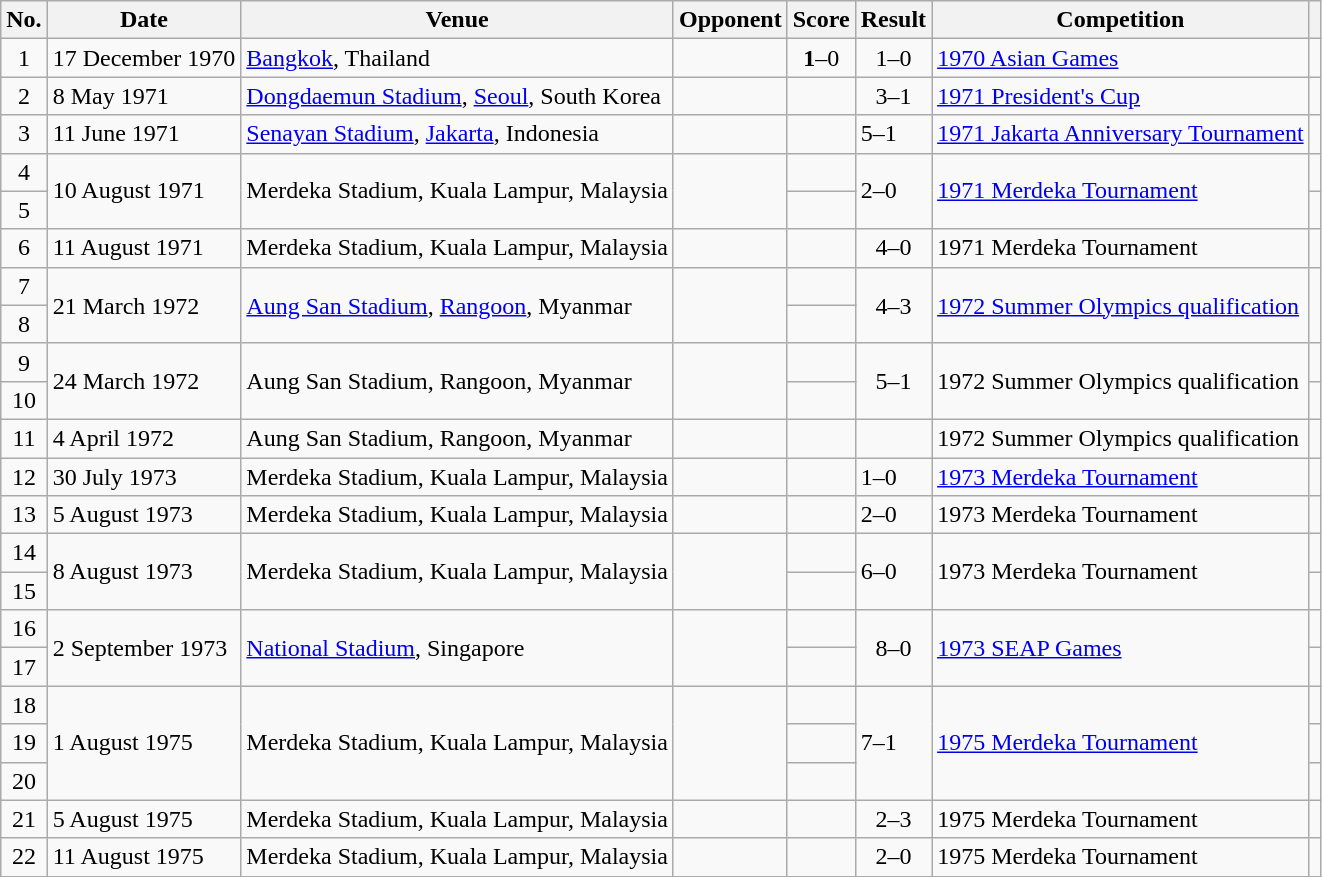<table class="wikitable plainrowheaders sortable">
<tr>
<th scope="col">No.</th>
<th scope="col">Date</th>
<th scope="col">Venue</th>
<th scope="col">Opponent</th>
<th scope="col">Score</th>
<th scope="col">Result</th>
<th scope="col">Competition</th>
<th scope="col" class="unsortable"></th>
</tr>
<tr>
<td align="center">1</td>
<td>17 December 1970</td>
<td><a href='#'>Bangkok</a>, Thailand</td>
<td></td>
<td align="center"><strong>1</strong>–0</td>
<td align="center">1–0</td>
<td><a href='#'>1970 Asian Games</a></td>
<td></td>
</tr>
<tr>
<td align="center">2</td>
<td>8 May 1971</td>
<td><a href='#'>Dongdaemun Stadium</a>, <a href='#'>Seoul</a>, South Korea</td>
<td></td>
<td align="center"></td>
<td align="center">3–1</td>
<td><a href='#'>1971 President's Cup</a></td>
<td></td>
</tr>
<tr>
<td align="center">3</td>
<td>11 June 1971</td>
<td><a href='#'>Senayan Stadium</a>, <a href='#'>Jakarta</a>, Indonesia</td>
<td></td>
<td></td>
<td>5–1</td>
<td><a href='#'>1971 Jakarta Anniversary Tournament</a></td>
<td></td>
</tr>
<tr>
<td align="center">4</td>
<td rowspan="2">10 August 1971</td>
<td rowspan="2">Merdeka Stadium, Kuala Lampur, Malaysia</td>
<td rowspan="2"></td>
<td></td>
<td rowspan="2">2–0</td>
<td rowspan="2"><a href='#'>1971 Merdeka Tournament</a></td>
<td></td>
</tr>
<tr>
<td align="center">5</td>
<td></td>
<td></td>
</tr>
<tr>
<td align="center">6</td>
<td>11 August 1971</td>
<td>Merdeka Stadium, Kuala Lampur, Malaysia</td>
<td></td>
<td align="center"></td>
<td align="center">4–0</td>
<td>1971 Merdeka Tournament</td>
<td></td>
</tr>
<tr>
<td align="center">7</td>
<td rowspan="2">21 March 1972</td>
<td rowspan="2"><a href='#'>Aung San Stadium</a>, <a href='#'>Rangoon</a>, Myanmar</td>
<td rowspan="2"></td>
<td align="center"></td>
<td rowspan="2;" align="center">4–3</td>
<td rowspan="2"><a href='#'>1972 Summer Olympics qualification</a></td>
<td rowspan="2"></td>
</tr>
<tr>
<td align="center">8</td>
<td align="center"></td>
</tr>
<tr>
<td align="center">9</td>
<td rowspan="2">24 March 1972</td>
<td rowspan="2">Aung San Stadium, Rangoon, Myanmar</td>
<td rowspan="2"></td>
<td align="center"></td>
<td rowspan="2" align="center">5–1</td>
<td rowspan="2">1972 Summer Olympics qualification</td>
<td></td>
</tr>
<tr>
<td align="center">10</td>
<td></td>
<td></td>
</tr>
<tr>
<td align="center">11</td>
<td>4 April 1972</td>
<td>Aung San Stadium, Rangoon, Myanmar</td>
<td></td>
<td></td>
<td></td>
<td>1972 Summer Olympics qualification</td>
<td></td>
</tr>
<tr>
<td align="center">12</td>
<td>30 July 1973</td>
<td>Merdeka Stadium, Kuala Lampur, Malaysia</td>
<td></td>
<td align="center"></td>
<td>1–0</td>
<td><a href='#'>1973 Merdeka Tournament</a></td>
<td></td>
</tr>
<tr>
<td align="center">13</td>
<td>5 August 1973</td>
<td>Merdeka Stadium, Kuala Lampur, Malaysia</td>
<td></td>
<td></td>
<td>2–0</td>
<td>1973 Merdeka Tournament</td>
<td></td>
</tr>
<tr>
<td align="center">14</td>
<td rowspan="2">8 August 1973</td>
<td rowspan="2">Merdeka Stadium, Kuala Lampur, Malaysia</td>
<td rowspan="2"></td>
<td></td>
<td rowspan="2">6–0</td>
<td rowspan="2">1973 Merdeka Tournament</td>
<td></td>
</tr>
<tr>
<td align="center">15</td>
<td></td>
<td></td>
</tr>
<tr>
<td align="center">16</td>
<td rowspan="2">2 September 1973</td>
<td rowspan="2"><a href='#'>National Stadium</a>, Singapore</td>
<td rowspan="2"></td>
<td align="center"></td>
<td rowspan="2" align="center">8–0</td>
<td rowspan="2"><a href='#'>1973 SEAP Games</a></td>
<td></td>
</tr>
<tr>
<td align="center">17</td>
<td></td>
<td></td>
</tr>
<tr>
<td align="center">18</td>
<td rowspan="3">1 August 1975</td>
<td rowspan="3">Merdeka Stadium, Kuala Lampur, Malaysia</td>
<td rowspan="3"></td>
<td></td>
<td rowspan="3">7–1</td>
<td rowspan="3"><a href='#'>1975 Merdeka Tournament</a></td>
<td></td>
</tr>
<tr>
<td align="center">19</td>
<td></td>
<td></td>
</tr>
<tr>
<td align="center">20</td>
<td></td>
<td></td>
</tr>
<tr>
<td align="center">21</td>
<td>5 August 1975</td>
<td>Merdeka Stadium, Kuala Lampur, Malaysia</td>
<td></td>
<td></td>
<td align="center">2–3</td>
<td>1975 Merdeka Tournament</td>
<td></td>
</tr>
<tr>
<td align="center">22</td>
<td>11 August 1975</td>
<td>Merdeka Stadium, Kuala Lampur, Malaysia</td>
<td></td>
<td></td>
<td align="center">2–0</td>
<td>1975 Merdeka Tournament</td>
<td></td>
</tr>
</table>
